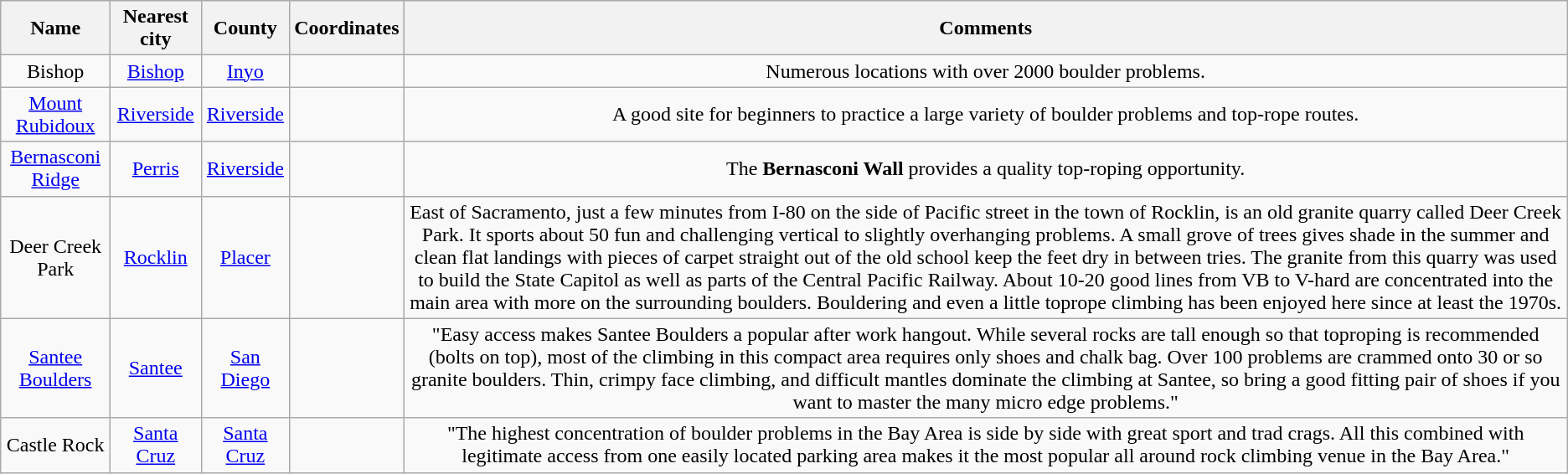<table class="wikitable sortable" style="text-align:center">
<tr style="background:#cccccc">
<th>Name</th>
<th>Nearest city</th>
<th>County</th>
<th>Coordinates</th>
<th>Comments</th>
</tr>
<tr>
<td>Bishop</td>
<td><a href='#'>Bishop</a></td>
<td><a href='#'>Inyo</a></td>
<td></td>
<td>Numerous locations with over 2000 boulder problems.</td>
</tr>
<tr>
<td><a href='#'>Mount Rubidoux</a></td>
<td><a href='#'>Riverside</a></td>
<td><a href='#'>Riverside</a></td>
<td></td>
<td>A good site for beginners to practice a large variety of boulder problems and top-rope routes.</td>
</tr>
<tr>
<td><a href='#'>Bernasconi Ridge</a></td>
<td><a href='#'>Perris</a></td>
<td><a href='#'>Riverside</a></td>
<td></td>
<td>The <strong>Bernasconi Wall</strong> provides a quality top-roping opportunity.</td>
</tr>
<tr>
<td>Deer Creek Park</td>
<td><a href='#'>Rocklin</a></td>
<td><a href='#'>Placer</a></td>
<td></td>
<td>East of Sacramento, just a few minutes from I-80 on the side of Pacific street in the town of Rocklin, is an old granite quarry called Deer Creek Park. It sports about 50 fun and challenging vertical to slightly overhanging problems. A small grove of trees gives shade in the summer and clean flat landings with pieces of carpet straight out of the old school keep the feet dry in between tries. The granite from this quarry was used to build the State Capitol as well as parts of the Central Pacific Railway. About 10-20 good lines from VB to V-hard are concentrated into the main area with more on the surrounding boulders. Bouldering and even a little toprope climbing has been enjoyed here since at least the 1970s.</td>
</tr>
<tr>
<td><a href='#'>Santee Boulders</a></td>
<td><a href='#'>Santee</a></td>
<td><a href='#'>San Diego</a></td>
<td></td>
<td>"Easy access makes Santee Boulders a popular after work hangout. While several rocks are tall enough so that toproping is recommended (bolts on top), most of the climbing in this compact area requires only shoes and chalk bag. Over 100 problems are crammed onto 30 or so granite boulders. Thin, crimpy face climbing, and difficult mantles dominate the climbing at Santee, so bring a good fitting pair of shoes if you want to master the many micro edge problems."</td>
</tr>
<tr>
<td>Castle Rock</td>
<td><a href='#'>Santa Cruz</a></td>
<td><a href='#'>Santa Cruz</a></td>
<td></td>
<td>"The highest concentration of boulder problems in the Bay Area is side by side with great sport and trad crags. All this combined with legitimate access from one easily located parking area makes it the most popular all around rock climbing venue in the Bay Area."</td>
</tr>
</table>
